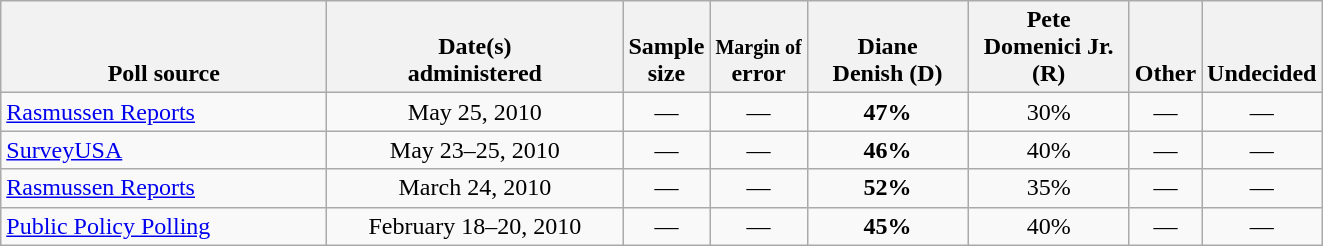<table class="wikitable">
<tr valign= bottom>
<th style="width:210px;">Poll source</th>
<th style="width:190px;">Date(s)<br>administered</th>
<th class=small>Sample<br>size</th>
<th><small>Margin of</small><br>error</th>
<th style="width:100px;">Diane<br>Denish (D)</th>
<th style="width:100px;">Pete<br>Domenici Jr. (R)</th>
<th style="width:40px;">Other</th>
<th style="width:40px;">Undecided</th>
</tr>
<tr>
<td><a href='#'>Rasmussen Reports</a></td>
<td align=center>May 25, 2010</td>
<td align=center>—</td>
<td align=center>—</td>
<td align=center ><strong>47%</strong></td>
<td align=center>30%</td>
<td align=center>—</td>
<td align=center>—</td>
</tr>
<tr>
<td><a href='#'>SurveyUSA</a></td>
<td align=center>May 23–25, 2010</td>
<td align=center>—</td>
<td align=center>—</td>
<td align=center ><strong>46%</strong></td>
<td align=center>40%</td>
<td align=center>—</td>
<td align=center>—</td>
</tr>
<tr>
<td><a href='#'>Rasmussen Reports</a></td>
<td align=center>March 24, 2010</td>
<td align=center>—</td>
<td align=center>—</td>
<td align=center ><strong>52%</strong></td>
<td align=center>35%</td>
<td align=center>—</td>
<td align=center>—</td>
</tr>
<tr>
<td><a href='#'>Public Policy Polling</a></td>
<td align=center>February 18–20, 2010</td>
<td align=center>—</td>
<td align=center>—</td>
<td align=center ><strong>45%</strong></td>
<td align=center>40%</td>
<td align=center>—</td>
<td align=center>—</td>
</tr>
</table>
